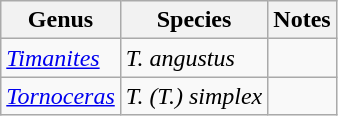<table class="wikitable sortable">
<tr>
<th>Genus</th>
<th>Species</th>
<th>Notes</th>
</tr>
<tr>
<td><em><a href='#'>Timanites</a></em></td>
<td><em>T. angustus</em></td>
<td align="center"></td>
</tr>
<tr>
<td><em><a href='#'>Tornoceras</a></em></td>
<td><em>T. (T.) simplex</em></td>
<td align="center"></td>
</tr>
</table>
